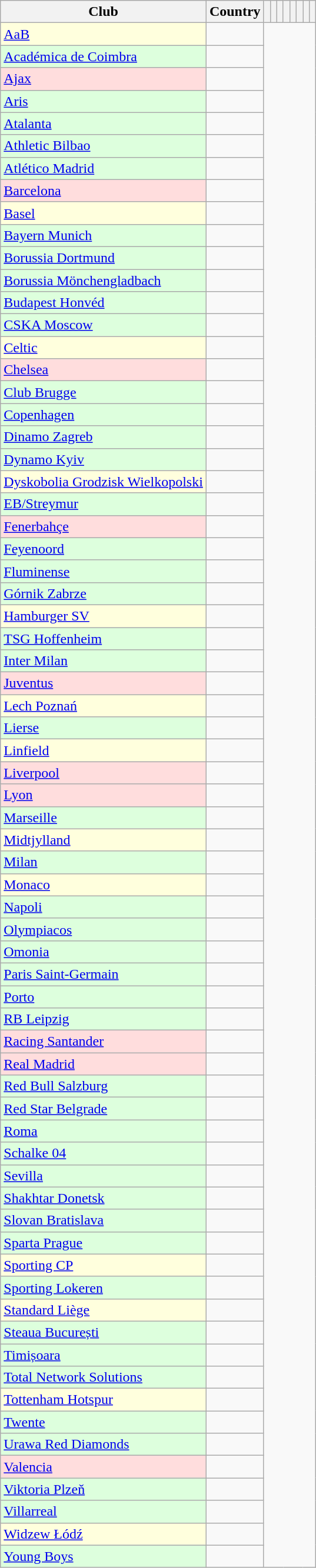<table class="wikitable sortable" style="text-align:center">
<tr>
<th>Club</th>
<th>Country</th>
<th></th>
<th></th>
<th></th>
<th></th>
<th></th>
<th></th>
<th></th>
<th></th>
</tr>
<tr>
<td style="background:#FFD;" align=left><a href='#'>AaB</a></td>
<td align=left><br></td>
</tr>
<tr>
<td style="background:#DFD;" align=left><a href='#'>Académica de Coimbra</a></td>
<td align=left><br></td>
</tr>
<tr>
<td style="background:#FDD;" align=left><a href='#'>Ajax</a></td>
<td align=left><br></td>
</tr>
<tr>
<td style="background:#DFD;" align=left><a href='#'>Aris</a></td>
<td align=left><br></td>
</tr>
<tr>
<td style="background:#DFD;" align=left><a href='#'>Atalanta</a></td>
<td align=left><br></td>
</tr>
<tr>
<td style="background:#DFD;" align=left><a href='#'>Athletic Bilbao</a></td>
<td align=left><br></td>
</tr>
<tr>
<td style="background:#DFD;" align=left><a href='#'>Atlético Madrid</a></td>
<td align=left><br></td>
</tr>
<tr>
<td style="background:#FDD;" align=left><a href='#'>Barcelona</a></td>
<td align=left><br></td>
</tr>
<tr>
<td style="background:#FFD;" align=left><a href='#'>Basel</a></td>
<td align=left><br></td>
</tr>
<tr>
<td style="background:#DFD;" align=left><a href='#'>Bayern Munich</a></td>
<td align=left><br></td>
</tr>
<tr>
<td style="background:#DFD;" align=left><a href='#'>Borussia Dortmund</a></td>
<td align=left><br></td>
</tr>
<tr>
<td style="background:#DFD;" align=left><a href='#'>Borussia Mönchengladbach</a></td>
<td align=left><br></td>
</tr>
<tr>
<td style="background:#DFD;" align=left><a href='#'>Budapest Honvéd</a></td>
<td align=left><br></td>
</tr>
<tr>
<td style="background:#DFD;" align=left><a href='#'>CSKA Moscow</a></td>
<td align=left><br></td>
</tr>
<tr>
<td style="background:#FFD;" align=left><a href='#'>Celtic</a></td>
<td align=left><br></td>
</tr>
<tr>
<td style="background:#FDD;" align=left><a href='#'>Chelsea</a></td>
<td align=left><br></td>
</tr>
<tr>
<td style="background:#DFD;" align=left><a href='#'>Club Brugge</a></td>
<td align=left><br></td>
</tr>
<tr>
<td style="background:#DFD;" align=left><a href='#'>Copenhagen</a></td>
<td align=left><br></td>
</tr>
<tr>
<td style="background:#DFD;" align=left><a href='#'>Dinamo Zagreb</a></td>
<td align=left><br></td>
</tr>
<tr>
<td style="background:#DFD;" align=left><a href='#'>Dynamo Kyiv</a></td>
<td align=left><br></td>
</tr>
<tr>
<td style="background:#FFD;" align=left><a href='#'>Dyskobolia Grodzisk Wielkopolski</a></td>
<td align=left><br></td>
</tr>
<tr>
<td style="background:#DFD;" align=left><a href='#'>EB/Streymur</a></td>
<td align=left><br></td>
</tr>
<tr>
<td style="background:#FDD;" align=left><a href='#'>Fenerbahçe</a></td>
<td align=left><br></td>
</tr>
<tr>
<td style="background:#DFD;" align=left><a href='#'>Feyenoord</a></td>
<td align=left><br></td>
</tr>
<tr>
<td style="background:#DFD;" align=left><a href='#'>Fluminense</a></td>
<td align=left><br></td>
</tr>
<tr>
<td style="background:#DFD;" align=left><a href='#'>Górnik Zabrze</a></td>
<td align=left><br></td>
</tr>
<tr>
<td style="background:#FFD;" align=left><a href='#'>Hamburger SV</a></td>
<td align=left><br></td>
</tr>
<tr>
<td style="background:#DFD;" align=left><a href='#'>TSG Hoffenheim</a></td>
<td align=left><br></td>
</tr>
<tr>
<td style="background:#DFD;" align=left><a href='#'>Inter Milan</a></td>
<td align=left><br></td>
</tr>
<tr>
<td style="background:#FDD;" align=left><a href='#'>Juventus</a></td>
<td align=left><br></td>
</tr>
<tr>
<td style="background:#FFD;" align=left><a href='#'>Lech Poznań</a></td>
<td align=left><br></td>
</tr>
<tr>
<td style="background:#DFD;" align=left><a href='#'>Lierse</a></td>
<td align=left><br></td>
</tr>
<tr>
<td style="background:#FFD;" align=left><a href='#'>Linfield</a></td>
<td align=left><br></td>
</tr>
<tr>
<td style="background:#FDD;" align=left><a href='#'>Liverpool</a></td>
<td align=left><br></td>
</tr>
<tr>
<td style="background:#FDD;" align=left><a href='#'>Lyon</a></td>
<td align=left><br></td>
</tr>
<tr>
<td style="background:#DFD;" align=left><a href='#'>Marseille</a></td>
<td align=left><br></td>
</tr>
<tr>
<td style="background:#FFD;" align=left><a href='#'>Midtjylland</a></td>
<td align=left><br></td>
</tr>
<tr>
<td style="background:#DFD;" align=left><a href='#'>Milan</a></td>
<td align=left><br></td>
</tr>
<tr>
<td style="background:#FFD;" align=left><a href='#'>Monaco</a></td>
<td align=left><br></td>
</tr>
<tr>
<td style="background:#DFD;" align=left><a href='#'>Napoli</a></td>
<td align=left><br></td>
</tr>
<tr>
<td style="background:#DFD;" align=left><a href='#'>Olympiacos</a></td>
<td align=left><br></td>
</tr>
<tr>
<td style="background:#DFD;" align=left><a href='#'>Omonia</a></td>
<td align=left><br></td>
</tr>
<tr>
<td style="background:#DFD;" align=left><a href='#'>Paris Saint-Germain</a></td>
<td align=left><br></td>
</tr>
<tr>
<td style="background:#DFD;" align=left><a href='#'>Porto</a></td>
<td align=left><br></td>
</tr>
<tr>
<td style="background:#DFD;" align=left><a href='#'>RB Leipzig</a></td>
<td align=left><br></td>
</tr>
<tr>
<td style="background:#FDD;" align=left><a href='#'>Racing Santander</a></td>
<td align=left><br></td>
</tr>
<tr>
<td style="background:#FDD;" align=left><a href='#'>Real Madrid</a></td>
<td align=left><br></td>
</tr>
<tr>
<td style="background:#DFD;" align=left><a href='#'>Red Bull Salzburg</a></td>
<td align=left><br></td>
</tr>
<tr>
<td style="background:#DFD;" align=left><a href='#'>Red Star Belgrade</a></td>
<td align=left><br></td>
</tr>
<tr>
<td style="background:#DFD;" align=left><a href='#'>Roma</a></td>
<td align=left><br></td>
</tr>
<tr>
<td style="background:#DFD;" align=left><a href='#'>Schalke 04</a></td>
<td align=left><br></td>
</tr>
<tr>
<td style="background:#DFD;" align=left><a href='#'>Sevilla</a></td>
<td align=left><br></td>
</tr>
<tr>
<td style="background:#DFD;" align=left><a href='#'>Shakhtar Donetsk</a></td>
<td align=left><br></td>
</tr>
<tr>
<td style="background:#DFD;" align=left><a href='#'>Slovan Bratislava</a></td>
<td align=left><br></td>
</tr>
<tr>
<td style="background:#DFD;" align=left><a href='#'>Sparta Prague</a></td>
<td align=left><br></td>
</tr>
<tr>
<td style="background:#FFD;" align=left><a href='#'>Sporting CP</a></td>
<td align=left><br></td>
</tr>
<tr>
<td style="background:#DFD;" align=left><a href='#'>Sporting Lokeren</a></td>
<td align=left><br></td>
</tr>
<tr>
<td style="background:#FFD;" align=left><a href='#'>Standard Liège</a></td>
<td align=left><br></td>
</tr>
<tr>
<td style="background:#DFD;" align=left><a href='#'>Steaua București</a></td>
<td align=left><br></td>
</tr>
<tr>
<td style="background:#DFD;" align=left><a href='#'>Timișoara</a></td>
<td align=left><br></td>
</tr>
<tr>
<td style="background:#DFD;" align=left><a href='#'>Total Network Solutions</a></td>
<td align=left><br></td>
</tr>
<tr>
<td style="background:#FFD;" align=left><a href='#'>Tottenham Hotspur</a></td>
<td align=left><br></td>
</tr>
<tr>
<td style="background:#DFD;" align=left><a href='#'>Twente</a></td>
<td align=left><br></td>
</tr>
<tr>
<td style="background:#DFD;" align=left><a href='#'>Urawa Red Diamonds</a></td>
<td align=left><br></td>
</tr>
<tr>
<td style="background:#FDD;" align=left><a href='#'>Valencia</a></td>
<td align=left><br></td>
</tr>
<tr>
<td style="background:#DFD;" align=left><a href='#'>Viktoria Plzeň</a></td>
<td align=left><br></td>
</tr>
<tr>
<td style="background:#DFD;" align=left><a href='#'>Villarreal</a></td>
<td align=left><br></td>
</tr>
<tr>
<td style="background:#FFD;" align=left><a href='#'>Widzew Łódź</a></td>
<td align=left><br></td>
</tr>
<tr>
<td style="background:#DFD;" align=left><a href='#'>Young Boys</a></td>
<td align=left><br></td>
</tr>
</table>
